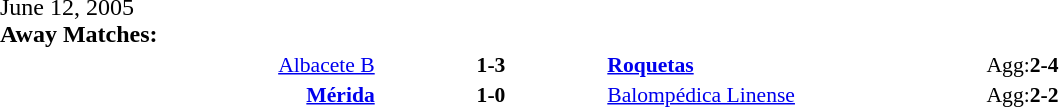<table width=100% cellspacing=1>
<tr>
<th width=20%></th>
<th width=12%></th>
<th width=20%></th>
<th></th>
</tr>
<tr>
<td>June 12, 2005<br><strong>Away Matches:</strong></td>
</tr>
<tr style=font-size:90%>
<td align=right><a href='#'>Albacete B</a></td>
<td align=center><strong>1-3</strong></td>
<td><strong><a href='#'>Roquetas</a></strong></td>
<td>Agg:<strong>2-4</strong></td>
</tr>
<tr style=font-size:90%>
<td align=right><strong><a href='#'>Mérida</a></strong></td>
<td align=center><strong>1-0</strong></td>
<td><a href='#'>Balompédica Linense</a></td>
<td>Agg:<strong>2-2</strong></td>
</tr>
</table>
